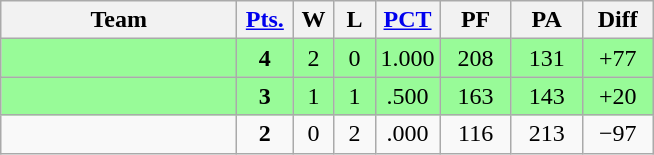<table class=wikitable>
<tr align=center>
<th width=150px>Team</th>
<th width=30px><a href='#'>Pts.</a></th>
<th width=20px>W</th>
<th width=20px>L</th>
<th><a href='#'>PCT</a></th>
<th width=40px>PF</th>
<th width=40px>PA</th>
<th width=40px>Diff</th>
</tr>
<tr align=center bgcolor="#98fb98">
<td align=left></td>
<td><strong>4</strong></td>
<td>2</td>
<td>0</td>
<td>1.000</td>
<td>208</td>
<td>131</td>
<td>+77</td>
</tr>
<tr align=center  bgcolor="#98fb98">
<td align=left></td>
<td><strong>3</strong></td>
<td>1</td>
<td>1</td>
<td>.500</td>
<td>163</td>
<td>143</td>
<td>+20</td>
</tr>
<tr align=center>
<td align=left></td>
<td><strong>2</strong></td>
<td>0</td>
<td>2</td>
<td>.000</td>
<td>116</td>
<td>213</td>
<td>−97</td>
</tr>
</table>
